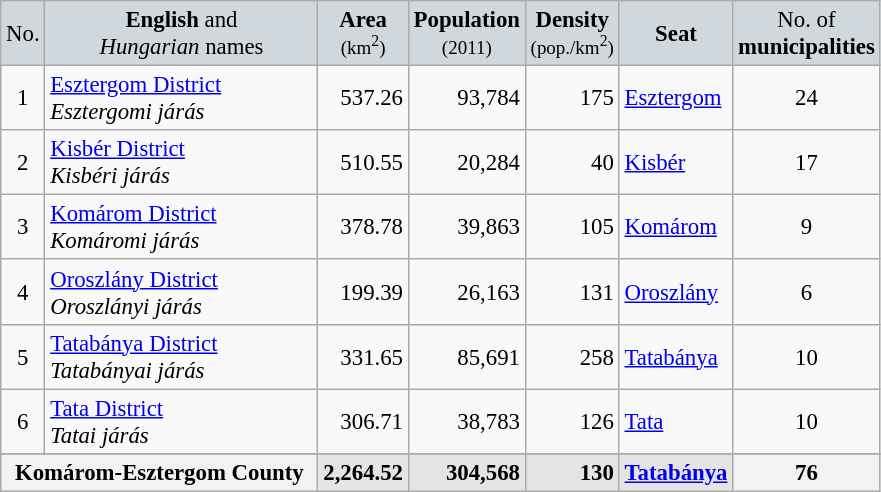<table class="wikitable" style="font-size:95%">
<tr bgcolor="D0D8DD">
<td align="center">No.</td>
<td style=width:175px; align="center"><strong>English</strong> and<br><em>Hungarian</em> names</td>
<td align="center"><strong>Area</strong><br> <small>(km<sup>2</sup>)</small></td>
<td align="center"><strong>Population</strong><br> <small>(2011)</small></td>
<td align="center"><strong>Density</strong><br> <small>(pop./km<sup>2</sup>)</small></td>
<td align="center"><strong>Seat</strong></td>
<td align="center">No. of<br><strong>municipalities</strong></td>
</tr>
<tr>
<td align="center">1</td>
<td><a href='#'>Esztergom District</a><br> <em>Esztergomi járás</em></td>
<td align="right">537.26</td>
<td align="right">93,784</td>
<td align="right">175</td>
<td><a href='#'>Esztergom</a></td>
<td align="center">24</td>
</tr>
<tr>
<td align="center">2</td>
<td><a href='#'>Kisbér District</a><br> <em>Kisbéri járás</em></td>
<td align="right">510.55</td>
<td align="right">20,284</td>
<td align="right">40</td>
<td><a href='#'>Kisbér</a></td>
<td align="center">17</td>
</tr>
<tr>
<td align="center">3</td>
<td><a href='#'>Komárom District</a><br> <em>Komáromi járás</em></td>
<td align="right">378.78</td>
<td align="right">39,863</td>
<td align="right">105</td>
<td><a href='#'>Komárom</a></td>
<td align="center">9</td>
</tr>
<tr>
<td align="center">4</td>
<td><a href='#'>Oroszlány District</a><br> <em>Oroszlányi járás</em></td>
<td align="right">199.39</td>
<td align="right">26,163</td>
<td align="right">131</td>
<td><a href='#'>Oroszlány</a></td>
<td align="center">6</td>
</tr>
<tr>
<td align="center">5</td>
<td><a href='#'>Tatabánya District</a><br> <em>Tatabányai járás</em></td>
<td align="right">331.65</td>
<td align="right">85,691</td>
<td align="right">258</td>
<td><a href='#'>Tatabánya</a></td>
<td align="center">10</td>
</tr>
<tr>
<td align="center">6</td>
<td><a href='#'>Tata District</a><br> <em>Tatai járás</em></td>
<td align="right">306.71</td>
<td align="right">38,783</td>
<td align="right">126</td>
<td><a href='#'>Tata</a></td>
<td align="center">10</td>
</tr>
<tr>
</tr>
<tr bgcolor="E5E4E2">
<th colspan="2">Komárom-Esztergom County</th>
<td align="right"><strong>2,264.52</strong></td>
<td align="right"><strong>304,568</strong></td>
<td align="right"><strong>130</strong></td>
<td><strong><a href='#'>Tatabánya</a></strong></td>
<th align="center">76</th>
</tr>
</table>
